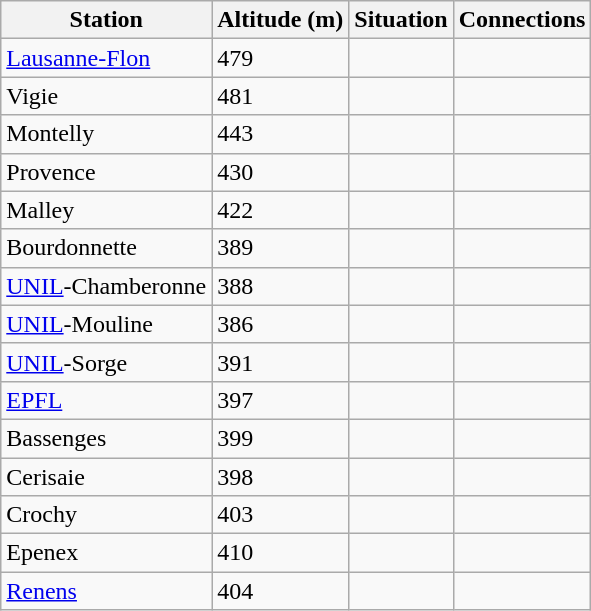<table class="wikitable">
<tr>
<th>Station</th>
<th>Altitude (m)</th>
<th>Situation</th>
<th>Connections</th>
</tr>
<tr>
<td><a href='#'>Lausanne-Flon</a></td>
<td>479</td>
<td></td>
<td> </td>
</tr>
<tr>
<td>Vigie</td>
<td>481</td>
<td></td>
<td></td>
</tr>
<tr>
<td>Montelly</td>
<td>443</td>
<td></td>
<td></td>
</tr>
<tr>
<td>Provence</td>
<td>430</td>
<td></td>
<td></td>
</tr>
<tr>
<td>Malley</td>
<td>422</td>
<td></td>
<td></td>
</tr>
<tr>
<td>Bourdonnette</td>
<td>389</td>
<td></td>
<td></td>
</tr>
<tr>
<td><a href='#'>UNIL</a>-Chamberonne</td>
<td>388</td>
<td></td>
<td></td>
</tr>
<tr>
<td><a href='#'>UNIL</a>-Mouline</td>
<td>386</td>
<td></td>
<td></td>
</tr>
<tr>
<td><a href='#'>UNIL</a>-Sorge</td>
<td>391</td>
<td></td>
<td></td>
</tr>
<tr>
<td><a href='#'>EPFL</a></td>
<td>397</td>
<td></td>
<td></td>
</tr>
<tr>
<td>Bassenges</td>
<td>399</td>
<td></td>
<td></td>
</tr>
<tr>
<td>Cerisaie</td>
<td>398</td>
<td></td>
<td></td>
</tr>
<tr>
<td>Crochy</td>
<td>403</td>
<td></td>
<td></td>
</tr>
<tr>
<td>Epenex</td>
<td>410</td>
<td></td>
<td></td>
</tr>
<tr>
<td><a href='#'>Renens</a></td>
<td>404</td>
<td></td>
<td>      </td>
</tr>
</table>
